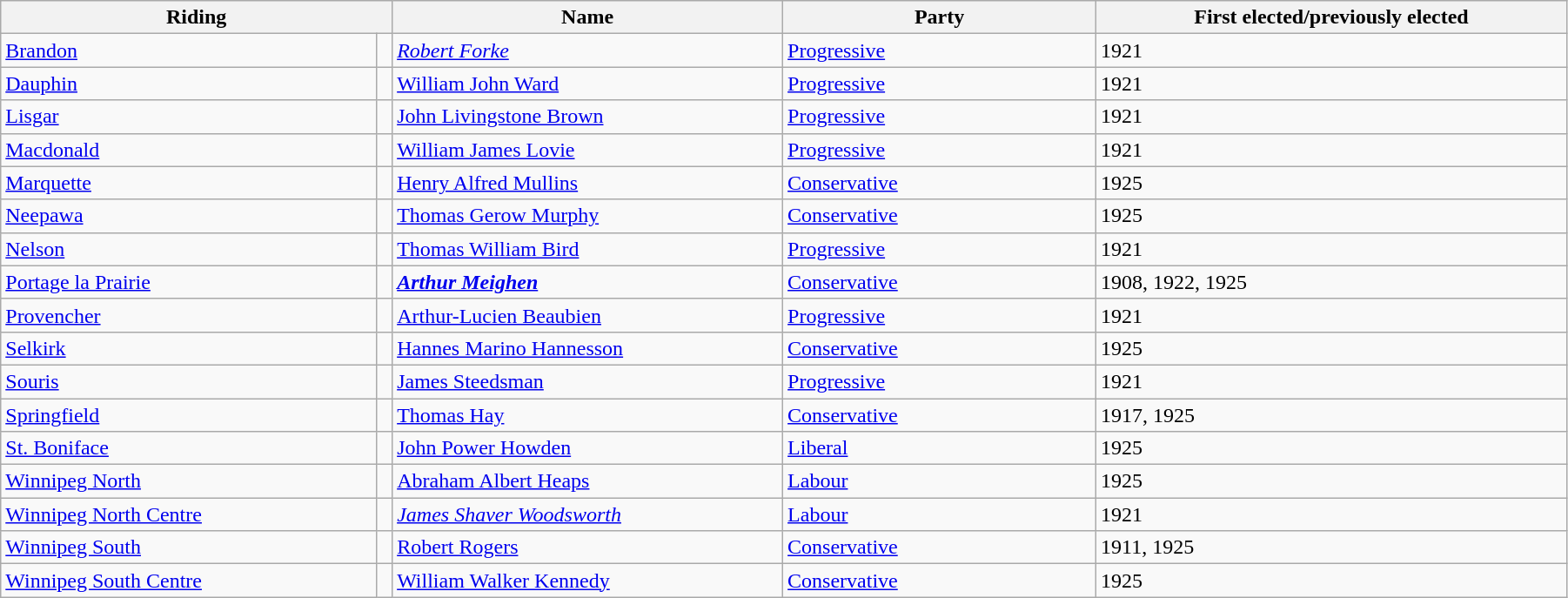<table class="wikitable" width=95%>
<tr>
<th colspan=2 width=25%>Riding</th>
<th>Name</th>
<th width=20%>Party</th>
<th>First elected/previously elected</th>
</tr>
<tr>
<td width=24%><a href='#'>Brandon</a></td>
<td></td>
<td><em><a href='#'>Robert Forke</a></em></td>
<td><a href='#'>Progressive</a></td>
<td>1921</td>
</tr>
<tr>
<td><a href='#'>Dauphin</a></td>
<td></td>
<td><a href='#'>William John Ward</a></td>
<td><a href='#'>Progressive</a></td>
<td>1921</td>
</tr>
<tr>
<td><a href='#'>Lisgar</a></td>
<td></td>
<td><a href='#'>John Livingstone Brown</a></td>
<td><a href='#'>Progressive</a></td>
<td>1921</td>
</tr>
<tr>
<td><a href='#'>Macdonald</a></td>
<td></td>
<td><a href='#'>William James Lovie</a></td>
<td><a href='#'>Progressive</a></td>
<td>1921</td>
</tr>
<tr>
<td><a href='#'>Marquette</a></td>
<td></td>
<td><a href='#'>Henry Alfred Mullins</a></td>
<td><a href='#'>Conservative</a></td>
<td>1925</td>
</tr>
<tr>
<td><a href='#'>Neepawa</a></td>
<td></td>
<td><a href='#'>Thomas Gerow Murphy</a></td>
<td><a href='#'>Conservative</a></td>
<td>1925</td>
</tr>
<tr>
<td><a href='#'>Nelson</a></td>
<td></td>
<td><a href='#'>Thomas William Bird</a></td>
<td><a href='#'>Progressive</a></td>
<td>1921</td>
</tr>
<tr>
<td><a href='#'>Portage la Prairie</a></td>
<td></td>
<td><strong><em><a href='#'>Arthur Meighen</a></em></strong></td>
<td><a href='#'>Conservative</a></td>
<td>1908, 1922, 1925</td>
</tr>
<tr>
<td><a href='#'>Provencher</a></td>
<td></td>
<td><a href='#'>Arthur-Lucien Beaubien</a></td>
<td><a href='#'>Progressive</a></td>
<td>1921</td>
</tr>
<tr>
<td><a href='#'>Selkirk</a></td>
<td></td>
<td><a href='#'>Hannes Marino Hannesson</a></td>
<td><a href='#'>Conservative</a></td>
<td>1925</td>
</tr>
<tr>
<td><a href='#'>Souris</a></td>
<td></td>
<td><a href='#'>James Steedsman</a></td>
<td><a href='#'>Progressive</a></td>
<td>1921</td>
</tr>
<tr>
<td><a href='#'>Springfield</a></td>
<td></td>
<td><a href='#'>Thomas Hay</a></td>
<td><a href='#'>Conservative</a></td>
<td>1917, 1925</td>
</tr>
<tr>
<td><a href='#'>St. Boniface</a></td>
<td></td>
<td><a href='#'>John Power Howden</a></td>
<td><a href='#'>Liberal</a></td>
<td>1925</td>
</tr>
<tr>
<td><a href='#'>Winnipeg North</a></td>
<td></td>
<td><a href='#'>Abraham Albert Heaps</a></td>
<td><a href='#'>Labour</a></td>
<td>1925</td>
</tr>
<tr>
<td><a href='#'>Winnipeg North Centre</a></td>
<td></td>
<td><em><a href='#'>James Shaver Woodsworth</a></em></td>
<td><a href='#'>Labour</a></td>
<td>1921</td>
</tr>
<tr>
<td><a href='#'>Winnipeg South</a></td>
<td></td>
<td><a href='#'>Robert Rogers</a></td>
<td><a href='#'>Conservative</a></td>
<td>1911, 1925</td>
</tr>
<tr>
<td><a href='#'>Winnipeg South Centre</a></td>
<td></td>
<td><a href='#'>William Walker Kennedy</a></td>
<td><a href='#'>Conservative</a></td>
<td>1925</td>
</tr>
</table>
